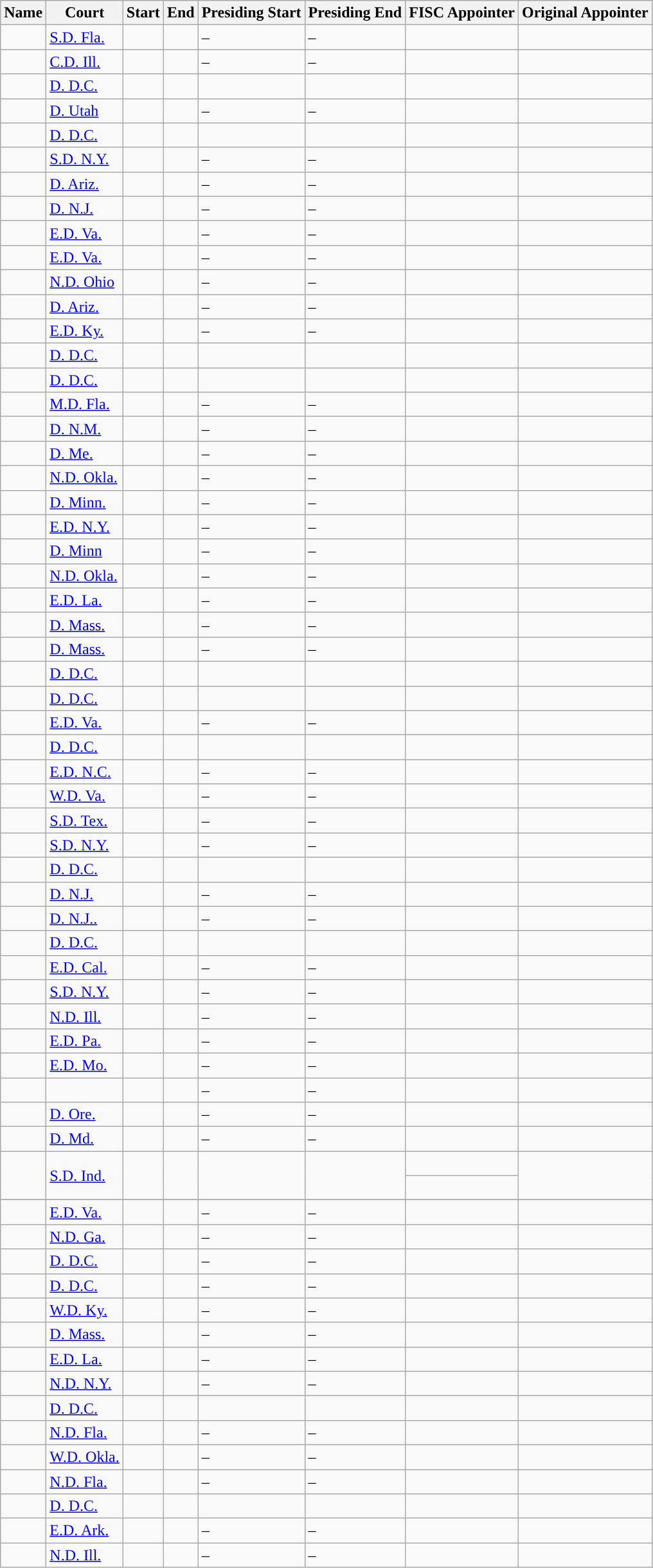<table class="wikitable collapsible sortable">
<tr>
<th>Name</th>
<th>Court</th>
<th>Start</th>
<th>End</th>
<th>Presiding Start</th>
<th>Presiding End</th>
<th>FISC Appointer<br></th>
<th>Original Appointer<br></th>
</tr>
<tr>
<td></td>
<td data-sort-value="Florida, Southern"><a href='#'>S.D. Fla.</a></td>
<td></td>
<td></td>
<td>–</td>
<td>–</td>
<td></td>
<td></td>
</tr>
<tr>
<td></td>
<td data-sort-value="Illinois, Central"><a href='#'>C.D. Ill.</a></td>
<td></td>
<td></td>
<td>–</td>
<td>–</td>
<td></td>
<td></td>
</tr>
<tr>
<td></td>
<td data-sort-value="District of Columbia"><a href='#'>D. D.C.</a></td>
<td></td>
<td></td>
<td></td>
<td></td>
<td></td>
<td></td>
</tr>
<tr>
<td></td>
<td data-sort-value="Utah"><a href='#'>D. Utah</a></td>
<td></td>
<td></td>
<td>–</td>
<td>–</td>
<td></td>
<td></td>
</tr>
<tr>
<td></td>
<td data-sort-value="District of Columbia"><a href='#'>D. D.C.</a></td>
<td></td>
<td></td>
<td></td>
<td></td>
<td></td>
<td></td>
</tr>
<tr>
<td></td>
<td data-sort-value="New York, Southern"><a href='#'>S.D. N.Y.</a></td>
<td></td>
<td></td>
<td>–</td>
<td>–</td>
<td></td>
<td></td>
</tr>
<tr>
<td></td>
<td data-sort-value="Arizona"><a href='#'>D. Ariz.</a></td>
<td></td>
<td></td>
<td>–</td>
<td>–</td>
<td></td>
<td></td>
</tr>
<tr>
<td></td>
<td data-sort-value="New Jersey"><a href='#'>D. N.J.</a></td>
<td></td>
<td></td>
<td>–</td>
<td>–</td>
<td></td>
<td></td>
</tr>
<tr>
<td></td>
<td data-sort-value="Virginia, Eastern"><a href='#'>E.D. Va.</a></td>
<td></td>
<td></td>
<td>–</td>
<td>–</td>
<td></td>
<td></td>
</tr>
<tr>
<td></td>
<td data-sort-value="Virginia, Eastern"><a href='#'>E.D. Va.</a></td>
<td></td>
<td></td>
<td>–</td>
<td>–</td>
<td></td>
<td></td>
</tr>
<tr>
<td></td>
<td data-sort-value="Ohio, Northern"><a href='#'>N.D. Ohio</a></td>
<td></td>
<td></td>
<td>–</td>
<td>–</td>
<td></td>
<td></td>
</tr>
<tr>
<td></td>
<td data-sort-value="Arizona"><a href='#'>D. Ariz.</a></td>
<td></td>
<td></td>
<td>–</td>
<td>–</td>
<td></td>
<td></td>
</tr>
<tr>
<td></td>
<td data-sort-value="Kentucky, Eastern"><a href='#'>E.D. Ky.</a></td>
<td></td>
<td></td>
<td>–</td>
<td>–</td>
<td></td>
<td></td>
</tr>
<tr>
<td></td>
<td data-sort-value="District of Columbia"><a href='#'>D. D.C.</a></td>
<td></td>
<td></td>
<td></td>
<td></td>
<td></td>
<td></td>
</tr>
<tr>
<td></td>
<td data-sort-value="District of Columbia"><a href='#'>D. D.C.</a></td>
<td></td>
<td></td>
<td></td>
<td></td>
<td></td>
<td></td>
</tr>
<tr>
<td></td>
<td data-sort-value="Florida, Middle"><a href='#'>M.D. Fla.</a></td>
<td></td>
<td></td>
<td>–</td>
<td>–</td>
<td></td>
<td></td>
</tr>
<tr>
<td></td>
<td data-sort-value="New Mexico"><a href='#'>D. N.M.</a></td>
<td></td>
<td></td>
<td>–</td>
<td>–</td>
<td></td>
<td></td>
</tr>
<tr>
<td></td>
<td data-sort-value="Maine"><a href='#'>D. Me.</a></td>
<td></td>
<td></td>
<td>–</td>
<td>–</td>
<td></td>
<td></td>
</tr>
<tr>
<td></td>
<td data-sort-value="Oklahoma, Northern"><a href='#'>N.D. Okla.</a></td>
<td></td>
<td></td>
<td>–</td>
<td>–</td>
<td></td>
<td></td>
</tr>
<tr>
<td></td>
<td data-sort-value="Minnesota"><a href='#'>D. Minn.</a></td>
<td></td>
<td></td>
<td>–</td>
<td>–</td>
<td></td>
<td></td>
</tr>
<tr>
<td></td>
<td data-sort-value="New York, Eastern"><a href='#'>E.D. N.Y.</a></td>
<td></td>
<td></td>
<td>–</td>
<td>–</td>
<td></td>
<td></td>
</tr>
<tr>
<td></td>
<td data-sort-value="Minnesota"><a href='#'>D. Minn</a></td>
<td></td>
<td></td>
<td>–</td>
<td>–</td>
<td></td>
<td></td>
</tr>
<tr>
<td></td>
<td data-sort-value="Oklahoma, Northern"><a href='#'>N.D. Okla.</a></td>
<td></td>
<td></td>
<td>–</td>
<td>–</td>
<td></td>
<td></td>
</tr>
<tr>
<td></td>
<td data-sort-value="Louisiana, Eastern"><a href='#'>E.D. La.</a></td>
<td></td>
<td></td>
<td>–</td>
<td>–</td>
<td></td>
<td></td>
</tr>
<tr>
<td></td>
<td data-sort-value="Massachusetts"><a href='#'>D. Mass.</a></td>
<td></td>
<td></td>
<td>–</td>
<td>–</td>
<td></td>
<td></td>
</tr>
<tr>
<td></td>
<td data-sort-value="Massachusetts"><a href='#'>D. Mass.</a></td>
<td></td>
<td></td>
<td>–</td>
<td>–</td>
<td></td>
<td></td>
</tr>
<tr>
<td></td>
<td data-sort-value="District of Columbia"><a href='#'>D. D.C.</a></td>
<td></td>
<td></td>
<td></td>
<td></td>
<td></td>
<td></td>
</tr>
<tr>
<td></td>
<td data-sort-value="District of Columbia"><a href='#'>D. D.C.</a></td>
<td></td>
<td></td>
<td></td>
<td></td>
<td></td>
<td></td>
</tr>
<tr>
<td></td>
<td data-sort-value="Virginia, Eastern"><a href='#'>E.D. Va.</a></td>
<td></td>
<td></td>
<td>–</td>
<td>–</td>
<td></td>
<td></td>
</tr>
<tr>
<td></td>
<td data-sort-value="District of Columbia"><a href='#'>D. D.C.</a></td>
<td></td>
<td></td>
<td></td>
<td></td>
<td></td>
<td></td>
</tr>
<tr>
<td></td>
<td data-sort-value="North Carolina, Eastern"><a href='#'>E.D. N.C.</a></td>
<td></td>
<td></td>
<td>–</td>
<td>–</td>
<td></td>
<td></td>
</tr>
<tr>
<td></td>
<td data-sort-value="Virginia, Western"><a href='#'>W.D. Va.</a></td>
<td></td>
<td></td>
<td>–</td>
<td>–</td>
<td></td>
<td></td>
</tr>
<tr>
<td></td>
<td data-sort-value="Texas, Southern"><a href='#'>S.D. Tex.</a></td>
<td></td>
<td></td>
<td>–</td>
<td>–</td>
<td></td>
<td></td>
</tr>
<tr>
<td></td>
<td data-sort-value="New York, Southern"><a href='#'>S.D. N.Y.</a></td>
<td></td>
<td></td>
<td>–</td>
<td>–</td>
<td></td>
<td></td>
</tr>
<tr>
<td></td>
<td data-sort-value="District of Columbia"><a href='#'>D. D.C.</a></td>
<td></td>
<td></td>
<td></td>
<td></td>
<td></td>
<td></td>
</tr>
<tr>
<td></td>
<td data-sort-value="New Jersey"><a href='#'>D. N.J.</a></td>
<td></td>
<td></td>
<td>–</td>
<td>–</td>
<td></td>
<td></td>
</tr>
<tr>
<td></td>
<td data-sort-value="New Jersey"><a href='#'>D. N.J..</a></td>
<td></td>
<td></td>
<td>–</td>
<td>–</td>
<td></td>
<td></td>
</tr>
<tr>
<td></td>
<td data-sort-value="District of Columbia"><a href='#'>D. D.C.</a></td>
<td></td>
<td></td>
<td></td>
<td></td>
<td></td>
<td></td>
</tr>
<tr>
<td></td>
<td data-sort-value="California, Eastern"><a href='#'>E.D. Cal.</a></td>
<td></td>
<td></td>
<td>–</td>
<td>–</td>
<td></td>
<td></td>
</tr>
<tr>
<td></td>
<td data-sort-value="New York, Southern"><a href='#'>S.D. N.Y.</a></td>
<td></td>
<td></td>
<td>–</td>
<td>–</td>
<td></td>
<td></td>
</tr>
<tr>
<td></td>
<td data-sort-value="Illinois, Northern"><a href='#'>N.D. Ill.</a></td>
<td></td>
<td></td>
<td>–</td>
<td>–</td>
<td></td>
<td></td>
</tr>
<tr>
<td></td>
<td data-sort-value="Pennsylvania, Eastern"><a href='#'>E.D. Pa.</a></td>
<td></td>
<td></td>
<td>–</td>
<td>–</td>
<td></td>
<td></td>
</tr>
<tr>
<td></td>
<td data-sort-value="Missouri, Eastern"><a href='#'>E.D. Mo.</a></td>
<td></td>
<td></td>
<td>–</td>
<td>–</td>
<td></td>
<td></td>
</tr>
<tr>
<td></td>
<td data-sort-value="Michigan, Western"></td>
<td></td>
<td></td>
<td>–</td>
<td>–</td>
<td></td>
<td></td>
</tr>
<tr>
<td></td>
<td data-sort-value="Oregon"><a href='#'>D. Ore.</a></td>
<td></td>
<td></td>
<td>–</td>
<td>–</td>
<td></td>
<td></td>
</tr>
<tr>
<td></td>
<td data-sort-value="Maryland"><a href='#'>D. Md.</a></td>
<td></td>
<td></td>
<td>–</td>
<td>–</td>
<td></td>
<td></td>
</tr>
<tr>
<td rowspan=2></td>
<td rowspan=2 data-sort-value="Indiana, Southern"><a href='#'>S.D. Ind.</a></td>
<td rowspan=2></td>
<td rowspan=2></td>
<td rowspan=2></td>
<td rowspan=2></td>
<td><br></td>
<td rowspan=2></td>
</tr>
<tr>
<td><br></td>
</tr>
<tr>
</tr>
<tr>
<td></td>
<td data-sort-value="Virginia, Eastern"><a href='#'>E.D. Va.</a></td>
<td></td>
<td></td>
<td>–</td>
<td>–</td>
<td></td>
<td></td>
</tr>
<tr>
<td></td>
<td data-sort-value="Georgia, Northern"><a href='#'>N.D. Ga.</a></td>
<td></td>
<td></td>
<td>–</td>
<td>–</td>
<td></td>
<td></td>
</tr>
<tr>
<td></td>
<td data-sort-value="District of Columbia"><a href='#'>D. D.C.</a></td>
<td></td>
<td></td>
<td>–</td>
<td>–</td>
<td></td>
<td></td>
</tr>
<tr>
<td></td>
<td data-sort-value="District of Columbia"><a href='#'>D. D.C.</a></td>
<td></td>
<td></td>
<td>–</td>
<td>–</td>
<td></td>
<td></td>
</tr>
<tr>
<td></td>
<td data-sort-value="Kentucky, Western"><a href='#'>W.D. Ky.</a></td>
<td></td>
<td></td>
<td>–</td>
<td>–</td>
<td></td>
<td></td>
</tr>
<tr>
<td></td>
<td data-sort-value="Massachusetts"><a href='#'>D. Mass.</a></td>
<td></td>
<td></td>
<td>–</td>
<td>–</td>
<td></td>
<td></td>
</tr>
<tr>
<td></td>
<td data-sort-value="Louisiana, Eastern"><a href='#'>E.D. La.</a></td>
<td></td>
<td></td>
<td>–</td>
<td>–</td>
<td></td>
<td></td>
</tr>
<tr>
<td></td>
<td data-sort-value="New York, Northern"><a href='#'>N.D. N.Y.</a></td>
<td></td>
<td></td>
<td>–</td>
<td>–</td>
<td></td>
<td></td>
</tr>
<tr>
<td></td>
<td data-sort-value="District of Columbia"><a href='#'>D. D.C.</a></td>
<td></td>
<td></td>
<td></td>
<td></td>
<td></td>
<td></td>
</tr>
<tr>
<td></td>
<td data-sort-value="Florida, Northern"><a href='#'>N.D. Fla.</a></td>
<td></td>
<td></td>
<td>–</td>
<td>–</td>
<td></td>
<td></td>
</tr>
<tr>
<td></td>
<td data-sort-value="Oklahoma, Western"><a href='#'>W.D. Okla.</a></td>
<td></td>
<td></td>
<td>–</td>
<td>–</td>
<td></td>
<td></td>
</tr>
<tr>
<td></td>
<td data-sort-value="Florida, Northern"><a href='#'>N.D. Fla.</a></td>
<td></td>
<td></td>
<td>–</td>
<td>–</td>
<td></td>
<td></td>
</tr>
<tr>
<td></td>
<td data-sort-value="District of Columbia"><a href='#'>D. D.C.</a></td>
<td></td>
<td></td>
<td></td>
<td></td>
<td></td>
<td></td>
</tr>
<tr>
<td></td>
<td data-sort-value="Arkansas, Eastern"><a href='#'>E.D. Ark.</a></td>
<td></td>
<td></td>
<td>–</td>
<td>–</td>
<td></td>
<td></td>
</tr>
<tr>
<td></td>
<td data-sort-value="Illinois, Northern"><a href='#'>N.D. Ill.</a></td>
<td></td>
<td></td>
<td>–</td>
<td>–</td>
<td></td>
<td></td>
</tr>
</table>
